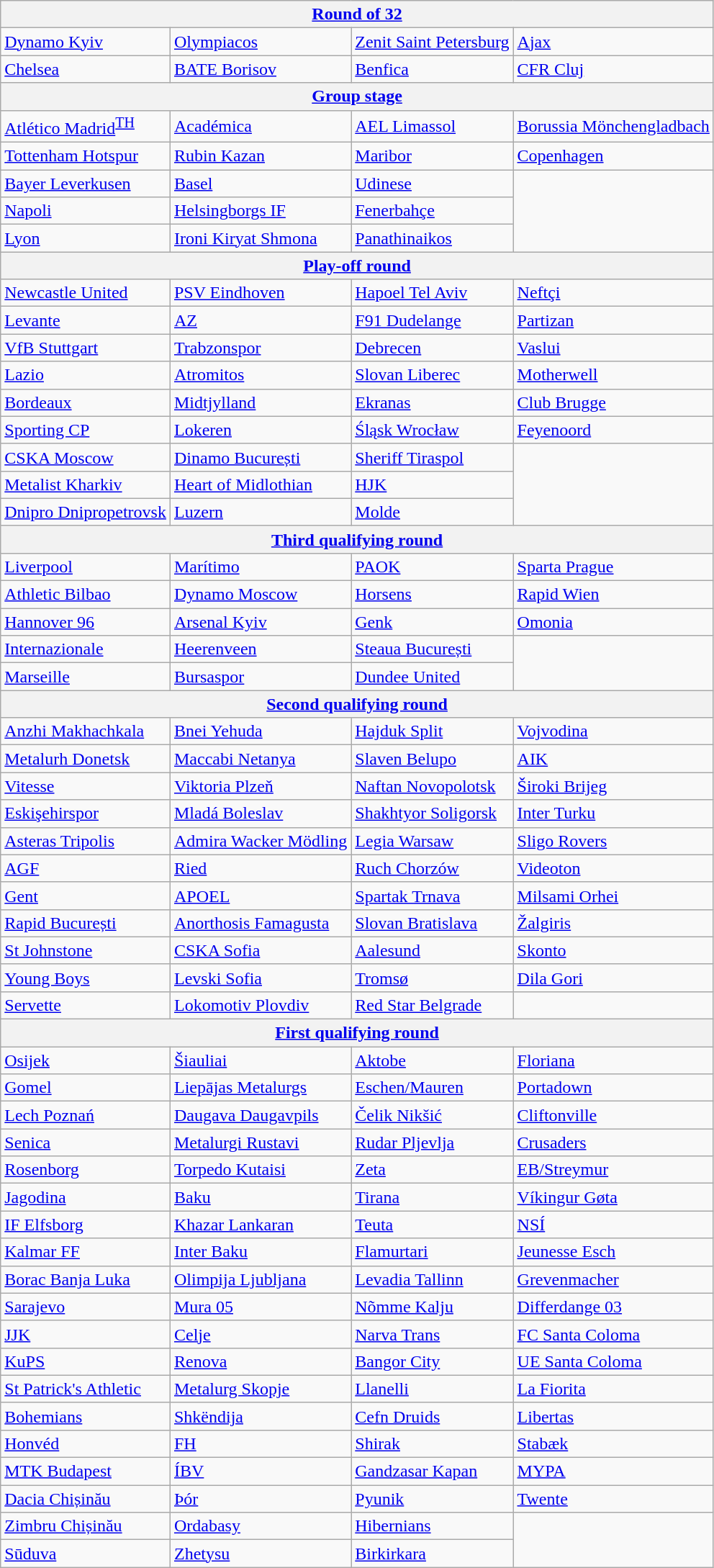<table class="wikitable">
<tr>
<th colspan=4><a href='#'>Round of 32</a></th>
</tr>
<tr>
<td> <a href='#'>Dynamo Kyiv</a> </td>
<td> <a href='#'>Olympiacos</a> </td>
<td> <a href='#'>Zenit Saint Petersburg</a> </td>
<td> <a href='#'>Ajax</a> </td>
</tr>
<tr>
<td> <a href='#'>Chelsea</a> </td>
<td> <a href='#'>BATE Borisov</a> </td>
<td> <a href='#'>Benfica</a> </td>
<td> <a href='#'>CFR Cluj</a> </td>
</tr>
<tr>
<th colspan=4><a href='#'>Group stage</a></th>
</tr>
<tr>
<td> <a href='#'>Atlético Madrid</a><sup><a href='#'>TH</a></sup> </td>
<td> <a href='#'>Académica</a> </td>
<td> <a href='#'>AEL Limassol</a> </td>
<td> <a href='#'>Borussia Mönchengladbach</a> </td>
</tr>
<tr>
<td> <a href='#'>Tottenham Hotspur</a> </td>
<td> <a href='#'>Rubin Kazan</a> </td>
<td> <a href='#'>Maribor</a> </td>
<td> <a href='#'>Copenhagen</a> </td>
</tr>
<tr>
<td> <a href='#'>Bayer Leverkusen</a> </td>
<td> <a href='#'>Basel</a> </td>
<td> <a href='#'>Udinese</a> </td>
<td rowspan=3></td>
</tr>
<tr>
<td> <a href='#'>Napoli</a> </td>
<td> <a href='#'>Helsingborgs IF</a> </td>
<td> <a href='#'>Fenerbahçe</a> </td>
</tr>
<tr>
<td> <a href='#'>Lyon</a> </td>
<td> <a href='#'>Ironi Kiryat Shmona</a> </td>
<td> <a href='#'>Panathinaikos</a> </td>
</tr>
<tr>
<th colspan=4><a href='#'>Play-off round</a></th>
</tr>
<tr>
<td> <a href='#'>Newcastle United</a> </td>
<td> <a href='#'>PSV Eindhoven</a> </td>
<td> <a href='#'>Hapoel Tel Aviv</a> </td>
<td> <a href='#'>Neftçi</a> </td>
</tr>
<tr>
<td> <a href='#'>Levante</a> </td>
<td> <a href='#'>AZ</a> </td>
<td> <a href='#'>F91 Dudelange</a> </td>
<td> <a href='#'>Partizan</a> </td>
</tr>
<tr>
<td> <a href='#'>VfB Stuttgart</a> </td>
<td> <a href='#'>Trabzonspor</a> </td>
<td> <a href='#'>Debrecen</a> </td>
<td> <a href='#'>Vaslui</a> </td>
</tr>
<tr>
<td> <a href='#'>Lazio</a> </td>
<td> <a href='#'>Atromitos</a> </td>
<td> <a href='#'>Slovan Liberec</a> </td>
<td> <a href='#'>Motherwell</a> </td>
</tr>
<tr>
<td> <a href='#'>Bordeaux</a> </td>
<td> <a href='#'>Midtjylland</a> </td>
<td> <a href='#'>Ekranas</a> </td>
<td> <a href='#'>Club Brugge</a> </td>
</tr>
<tr>
<td> <a href='#'>Sporting CP</a> </td>
<td> <a href='#'>Lokeren</a> </td>
<td> <a href='#'>Śląsk Wrocław</a> </td>
<td> <a href='#'>Feyenoord</a> </td>
</tr>
<tr>
<td> <a href='#'>CSKA Moscow</a> </td>
<td> <a href='#'>Dinamo București</a> </td>
<td> <a href='#'>Sheriff Tiraspol</a> </td>
<td rowspan=3></td>
</tr>
<tr>
<td> <a href='#'>Metalist Kharkiv</a> </td>
<td> <a href='#'>Heart of Midlothian</a> </td>
<td> <a href='#'>HJK</a> </td>
</tr>
<tr>
<td> <a href='#'>Dnipro Dnipropetrovsk</a> </td>
<td> <a href='#'>Luzern</a> </td>
<td> <a href='#'>Molde</a> </td>
</tr>
<tr>
<th colspan=4><a href='#'>Third qualifying round</a></th>
</tr>
<tr>
<td> <a href='#'>Liverpool</a> </td>
<td> <a href='#'>Marítimo</a> </td>
<td> <a href='#'>PAOK</a> </td>
<td> <a href='#'>Sparta Prague</a> </td>
</tr>
<tr>
<td> <a href='#'>Athletic Bilbao</a> </td>
<td> <a href='#'>Dynamo Moscow</a> </td>
<td> <a href='#'>Horsens</a> </td>
<td> <a href='#'>Rapid Wien</a> </td>
</tr>
<tr>
<td> <a href='#'>Hannover 96</a> </td>
<td> <a href='#'>Arsenal Kyiv</a> </td>
<td> <a href='#'>Genk</a> </td>
<td> <a href='#'>Omonia</a> </td>
</tr>
<tr>
<td> <a href='#'>Internazionale</a> </td>
<td> <a href='#'>Heerenveen</a> </td>
<td> <a href='#'>Steaua București</a> </td>
<td rowspan=2></td>
</tr>
<tr>
<td> <a href='#'>Marseille</a> </td>
<td> <a href='#'>Bursaspor</a> </td>
<td> <a href='#'>Dundee United</a> </td>
</tr>
<tr>
<th colspan=4><a href='#'>Second qualifying round</a></th>
</tr>
<tr>
<td> <a href='#'>Anzhi Makhachkala</a> </td>
<td> <a href='#'>Bnei Yehuda</a> </td>
<td> <a href='#'>Hajduk Split</a> </td>
<td> <a href='#'>Vojvodina</a> </td>
</tr>
<tr>
<td> <a href='#'>Metalurh Donetsk</a> </td>
<td> <a href='#'>Maccabi Netanya</a> </td>
<td> <a href='#'>Slaven Belupo</a> </td>
<td> <a href='#'>AIK</a> </td>
</tr>
<tr>
<td> <a href='#'>Vitesse</a> </td>
<td> <a href='#'>Viktoria Plzeň</a> </td>
<td> <a href='#'>Naftan Novopolotsk</a> </td>
<td> <a href='#'>Široki Brijeg</a> </td>
</tr>
<tr>
<td> <a href='#'>Eskişehirspor</a> </td>
<td> <a href='#'>Mladá Boleslav</a> </td>
<td> <a href='#'>Shakhtyor Soligorsk</a> </td>
<td> <a href='#'>Inter Turku</a> </td>
</tr>
<tr>
<td> <a href='#'>Asteras Tripolis</a> </td>
<td> <a href='#'>Admira Wacker Mödling</a> </td>
<td> <a href='#'>Legia Warsaw</a> </td>
<td> <a href='#'>Sligo Rovers</a> </td>
</tr>
<tr>
<td> <a href='#'>AGF</a> </td>
<td> <a href='#'>Ried</a> </td>
<td> <a href='#'>Ruch Chorzów</a> </td>
<td> <a href='#'>Videoton</a> </td>
</tr>
<tr>
<td> <a href='#'>Gent</a> </td>
<td> <a href='#'>APOEL</a> </td>
<td> <a href='#'>Spartak Trnava</a> </td>
<td> <a href='#'>Milsami Orhei</a> </td>
</tr>
<tr>
<td> <a href='#'>Rapid București</a> </td>
<td> <a href='#'>Anorthosis Famagusta</a> </td>
<td> <a href='#'>Slovan Bratislava</a> </td>
<td> <a href='#'>Žalgiris</a> </td>
</tr>
<tr>
<td> <a href='#'>St Johnstone</a> </td>
<td> <a href='#'>CSKA Sofia</a> </td>
<td> <a href='#'>Aalesund</a> </td>
<td> <a href='#'>Skonto</a> </td>
</tr>
<tr>
<td> <a href='#'>Young Boys</a> </td>
<td> <a href='#'>Levski Sofia</a> </td>
<td> <a href='#'>Tromsø</a> </td>
<td> <a href='#'>Dila Gori</a> </td>
</tr>
<tr>
<td> <a href='#'>Servette</a> </td>
<td> <a href='#'>Lokomotiv Plovdiv</a> </td>
<td> <a href='#'>Red Star Belgrade</a> </td>
<td></td>
</tr>
<tr>
<th colspan=4><a href='#'>First qualifying round</a></th>
</tr>
<tr>
<td> <a href='#'>Osijek</a> </td>
<td> <a href='#'>Šiauliai</a> </td>
<td> <a href='#'>Aktobe</a> </td>
<td> <a href='#'>Floriana</a> </td>
</tr>
<tr>
<td> <a href='#'>Gomel</a> </td>
<td> <a href='#'>Liepājas Metalurgs</a> </td>
<td> <a href='#'>Eschen/Mauren</a> </td>
<td> <a href='#'>Portadown</a> </td>
</tr>
<tr>
<td> <a href='#'>Lech Poznań</a> </td>
<td> <a href='#'>Daugava Daugavpils</a> </td>
<td> <a href='#'>Čelik Nikšić</a> </td>
<td> <a href='#'>Cliftonville</a> </td>
</tr>
<tr>
<td> <a href='#'>Senica</a> </td>
<td> <a href='#'>Metalurgi Rustavi</a> </td>
<td> <a href='#'>Rudar Pljevlja</a> </td>
<td> <a href='#'>Crusaders</a> </td>
</tr>
<tr>
<td> <a href='#'>Rosenborg</a> </td>
<td> <a href='#'>Torpedo Kutaisi</a> </td>
<td> <a href='#'>Zeta</a> </td>
<td> <a href='#'>EB/Streymur</a> </td>
</tr>
<tr>
<td> <a href='#'>Jagodina</a> </td>
<td> <a href='#'>Baku</a> </td>
<td> <a href='#'>Tirana</a> </td>
<td> <a href='#'>Víkingur Gøta</a> </td>
</tr>
<tr>
<td> <a href='#'>IF Elfsborg</a> </td>
<td> <a href='#'>Khazar Lankaran</a> </td>
<td> <a href='#'>Teuta</a> </td>
<td> <a href='#'>NSÍ</a> </td>
</tr>
<tr>
<td> <a href='#'>Kalmar FF</a> </td>
<td> <a href='#'>Inter Baku</a> </td>
<td> <a href='#'>Flamurtari</a> </td>
<td> <a href='#'>Jeunesse Esch</a> </td>
</tr>
<tr>
<td> <a href='#'>Borac Banja Luka</a> </td>
<td> <a href='#'>Olimpija Ljubljana</a> </td>
<td> <a href='#'>Levadia Tallinn</a> </td>
<td> <a href='#'>Grevenmacher</a> </td>
</tr>
<tr>
<td> <a href='#'>Sarajevo</a> </td>
<td> <a href='#'>Mura 05</a> </td>
<td> <a href='#'>Nõmme Kalju</a> </td>
<td> <a href='#'>Differdange 03</a> </td>
</tr>
<tr>
<td> <a href='#'>JJK</a> </td>
<td> <a href='#'>Celje</a> </td>
<td> <a href='#'>Narva Trans</a> </td>
<td> <a href='#'>FC Santa Coloma</a> </td>
</tr>
<tr>
<td> <a href='#'>KuPS</a> </td>
<td> <a href='#'>Renova</a> </td>
<td> <a href='#'>Bangor City</a> </td>
<td> <a href='#'>UE Santa Coloma</a> </td>
</tr>
<tr>
<td> <a href='#'>St Patrick's Athletic</a> </td>
<td> <a href='#'>Metalurg Skopje</a> </td>
<td> <a href='#'>Llanelli</a> </td>
<td> <a href='#'>La Fiorita</a> </td>
</tr>
<tr>
<td> <a href='#'>Bohemians</a> </td>
<td> <a href='#'>Shkëndija</a> </td>
<td> <a href='#'>Cefn Druids</a> </td>
<td> <a href='#'>Libertas</a> </td>
</tr>
<tr>
<td> <a href='#'>Honvéd</a> </td>
<td> <a href='#'>FH</a> </td>
<td> <a href='#'>Shirak</a> </td>
<td> <a href='#'>Stabæk</a> </td>
</tr>
<tr>
<td> <a href='#'>MTK Budapest</a> </td>
<td> <a href='#'>ÍBV</a> </td>
<td> <a href='#'>Gandzasar Kapan</a> </td>
<td> <a href='#'>MYPA</a> </td>
</tr>
<tr>
<td> <a href='#'>Dacia Chișinău</a> </td>
<td> <a href='#'>Þór</a> </td>
<td> <a href='#'>Pyunik</a> </td>
<td> <a href='#'>Twente</a> </td>
</tr>
<tr>
<td> <a href='#'>Zimbru Chișinău</a> </td>
<td> <a href='#'>Ordabasy</a> </td>
<td> <a href='#'>Hibernians</a> </td>
<td rowspan=2></td>
</tr>
<tr>
<td> <a href='#'>Sūduva</a> </td>
<td> <a href='#'>Zhetysu</a> </td>
<td> <a href='#'>Birkirkara</a> </td>
</tr>
</table>
